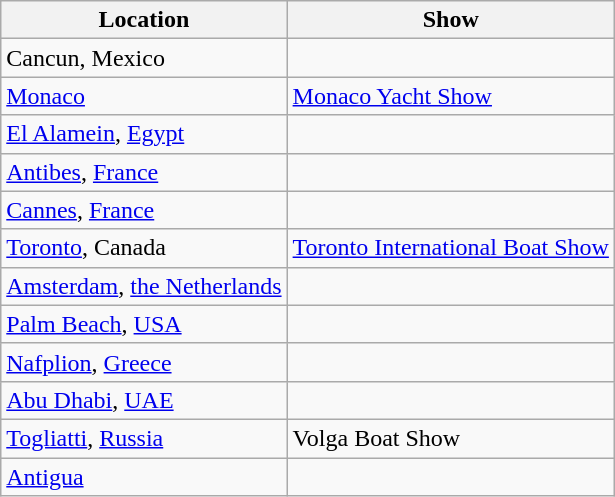<table class="wikitable sortable">
<tr>
<th>Location</th>
<th>Show</th>
</tr>
<tr>
<td>Cancun, Mexico</td>
<td></td>
</tr>
<tr>
<td><a href='#'>Monaco</a></td>
<td><a href='#'>Monaco Yacht Show</a></td>
</tr>
<tr>
<td><a href='#'>El Alamein</a>, <a href='#'>Egypt</a></td>
<td></td>
</tr>
<tr>
<td><a href='#'>Antibes</a>, <a href='#'>France</a></td>
<td></td>
</tr>
<tr>
<td><a href='#'>Cannes</a>, <a href='#'>France</a></td>
<td></td>
</tr>
<tr>
<td><a href='#'>Toronto</a>, Canada</td>
<td><a href='#'>Toronto International Boat Show</a></td>
</tr>
<tr>
<td><a href='#'>Amsterdam</a>, <a href='#'>the Netherlands</a></td>
<td></td>
</tr>
<tr>
<td><a href='#'>Palm Beach</a>, <a href='#'>USA</a></td>
<td></td>
</tr>
<tr>
<td><a href='#'>Nafplion</a>, <a href='#'>Greece</a></td>
<td></td>
</tr>
<tr>
<td><a href='#'>Abu Dhabi</a>, <a href='#'>UAE</a></td>
<td></td>
</tr>
<tr>
<td><a href='#'>Togliatti</a>, <a href='#'>Russia</a></td>
<td>Volga Boat Show</td>
</tr>
<tr>
<td><a href='#'>Antigua</a></td>
<td></td>
</tr>
</table>
